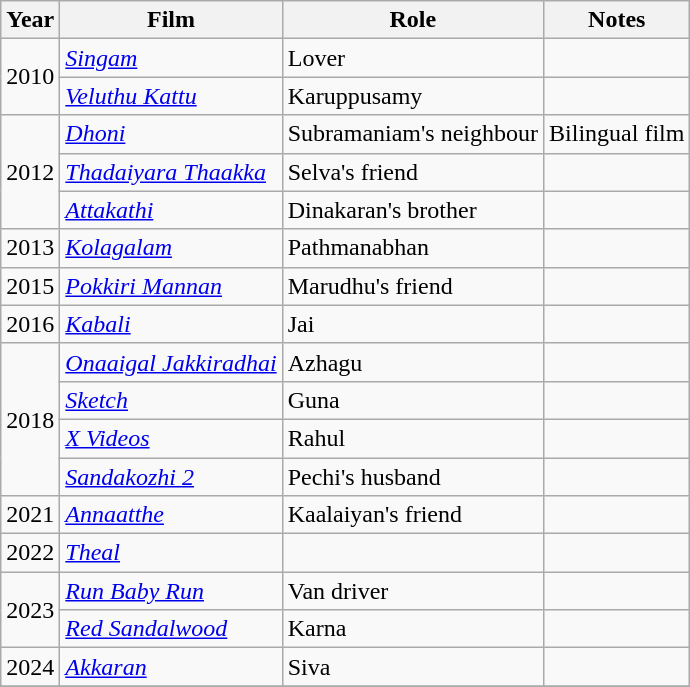<table class="wikitable" style="font-size: 100%;">
<tr>
<th>Year</th>
<th>Film</th>
<th>Role</th>
<th>Notes</th>
</tr>
<tr>
<td rowspan="2">2010</td>
<td><em><a href='#'>Singam</a></em></td>
<td>Lover</td>
<td></td>
</tr>
<tr>
<td><em><a href='#'>Veluthu Kattu</a></em></td>
<td>Karuppusamy</td>
<td></td>
</tr>
<tr>
<td rowspan="3">2012</td>
<td><em><a href='#'>Dhoni</a></em></td>
<td>Subramaniam's neighbour</td>
<td>Bilingual film</td>
</tr>
<tr>
<td><em><a href='#'>Thadaiyara Thaakka</a></em></td>
<td>Selva's friend</td>
<td></td>
</tr>
<tr>
<td><em><a href='#'>Attakathi</a></em></td>
<td>Dinakaran's brother</td>
<td></td>
</tr>
<tr>
<td>2013</td>
<td><em><a href='#'>Kolagalam</a></em></td>
<td>Pathmanabhan</td>
<td></td>
</tr>
<tr>
<td>2015</td>
<td><em><a href='#'>Pokkiri Mannan</a></em></td>
<td>Marudhu's friend</td>
<td></td>
</tr>
<tr>
<td>2016</td>
<td><em><a href='#'>Kabali</a></em></td>
<td>Jai</td>
<td></td>
</tr>
<tr>
<td rowspan="4">2018</td>
<td><em><a href='#'>Onaaigal Jakkiradhai</a></em></td>
<td>Azhagu</td>
<td></td>
</tr>
<tr>
<td><em><a href='#'>Sketch</a></em></td>
<td>Guna</td>
<td></td>
</tr>
<tr>
<td><em><a href='#'>X Videos</a></em></td>
<td>Rahul</td>
<td></td>
</tr>
<tr>
<td><em><a href='#'>Sandakozhi 2</a></em></td>
<td>Pechi's husband</td>
<td></td>
</tr>
<tr>
<td>2021</td>
<td><em><a href='#'>Annaatthe</a></em></td>
<td>Kaalaiyan's friend</td>
<td></td>
</tr>
<tr>
<td>2022</td>
<td><em><a href='#'>Theal</a></em></td>
<td></td>
<td></td>
</tr>
<tr>
<td rowspan="2">2023</td>
<td><em><a href='#'>Run Baby Run</a></em></td>
<td>Van driver</td>
<td></td>
</tr>
<tr>
<td><em><a href='#'>Red Sandalwood</a></em></td>
<td>Karna</td>
<td></td>
</tr>
<tr>
<td>2024</td>
<td><em><a href='#'>Akkaran</a></em></td>
<td>Siva</td>
<td></td>
</tr>
<tr>
</tr>
</table>
